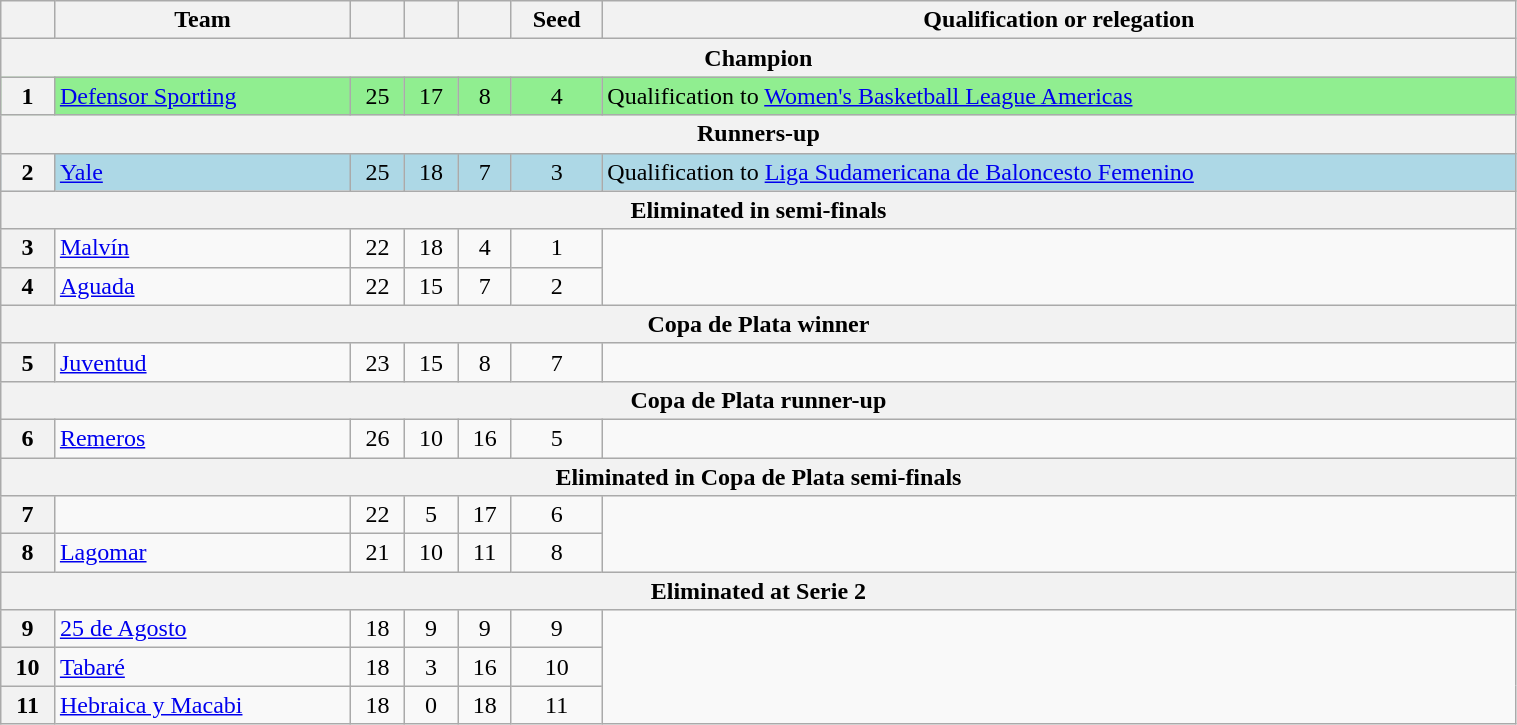<table class="wikitable" width=80% style= align:center">
<tr>
<th></th>
<th width:45%>Team</th>
<th></th>
<th></th>
<th></th>
<th>Seed</th>
<th>Qualification or relegation</th>
</tr>
<tr>
<th colspan="7">Champion</th>
</tr>
<tr bgcolor="lightgreen">
<th>1</th>
<td><a href='#'>Defensor Sporting</a></td>
<td align="center">25</td>
<td align="center">17</td>
<td align="center">8</td>
<td align="center">4</td>
<td>Qualification to <a href='#'>Women's Basketball League Americas</a></td>
</tr>
<tr>
<th colspan="7">Runners-up</th>
</tr>
<tr bgcolor="lightblue">
<th>2</th>
<td><a href='#'>Yale</a></td>
<td align="center">25</td>
<td align="center">18</td>
<td align="center">7</td>
<td align="center">3</td>
<td>Qualification to <a href='#'>Liga Sudamericana de Baloncesto Femenino</a></td>
</tr>
<tr>
<th colspan="7">Eliminated in semi-finals</th>
</tr>
<tr>
<th>3</th>
<td><a href='#'>Malvín</a></td>
<td align="center">22</td>
<td align="center">18</td>
<td align="center">4</td>
<td align="center">1</td>
<td rowspan="2"></td>
</tr>
<tr>
<th>4</th>
<td><a href='#'>Aguada</a></td>
<td align="center">22</td>
<td align="center">15</td>
<td align="center">7</td>
<td align="center">2</td>
</tr>
<tr>
<th colspan="7">Copa de Plata winner</th>
</tr>
<tr>
<th>5</th>
<td><a href='#'>Juventud</a></td>
<td align="center">23</td>
<td align="center">15</td>
<td align="center">8</td>
<td align="center">7</td>
<td></td>
</tr>
<tr>
<th colspan="7">Copa de Plata runner-up</th>
</tr>
<tr>
<th>6</th>
<td><a href='#'>Remeros</a></td>
<td align="center">26</td>
<td align="center">10</td>
<td align="center">16</td>
<td align="center">5</td>
<td></td>
</tr>
<tr>
<th colspan="7">Eliminated in Copa de Plata semi-finals</th>
</tr>
<tr>
<th>7</th>
<td></td>
<td align="center">22</td>
<td align="center">5</td>
<td align="center">17</td>
<td align="center">6</td>
<td rowspan="2"></td>
</tr>
<tr>
<th>8</th>
<td><a href='#'>Lagomar</a></td>
<td align="center">21</td>
<td align="center">10</td>
<td align="center">11</td>
<td align="center">8</td>
</tr>
<tr>
<th colspan="7">Eliminated at Serie 2</th>
</tr>
<tr>
<th>9</th>
<td><a href='#'>25 de Agosto</a></td>
<td align="center">18</td>
<td align="center">9</td>
<td align="center">9</td>
<td align="center">9</td>
<td rowspan="3"></td>
</tr>
<tr>
<th>10</th>
<td><a href='#'>Tabaré</a></td>
<td align="center">18</td>
<td align="center">3</td>
<td align="center">16</td>
<td align="center">10</td>
</tr>
<tr>
<th>11</th>
<td><a href='#'>Hebraica y Macabi</a></td>
<td align="center">18</td>
<td align="center">0</td>
<td align="center">18</td>
<td align="center">11</td>
</tr>
</table>
